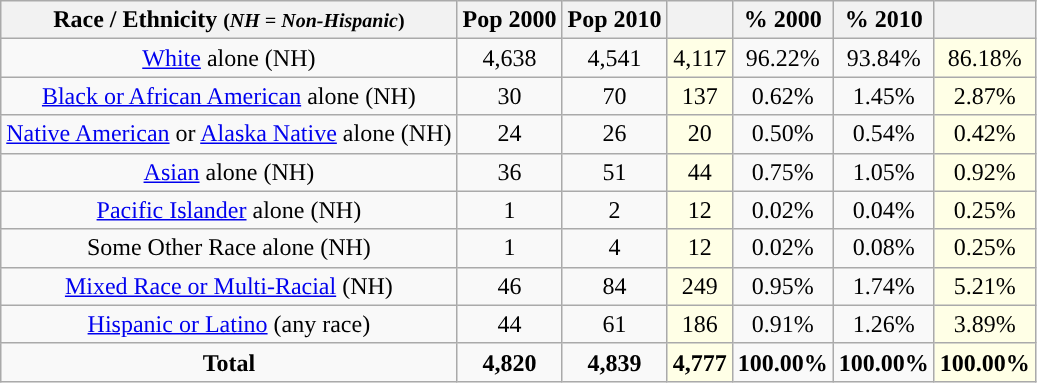<table class="wikitable" style="text-align:center;">
<tr>
<th>Race / Ethnicity <small>(<em>NH = Non-Hispanic</em>)</small></th>
<th>Pop 2000</th>
<th>Pop 2010</th>
<th></th>
<th>% 2000</th>
<th>% 2010</th>
<th></th>
</tr>
<tr>
<td><a href='#'>White</a> alone (NH)</td>
<td>4,638</td>
<td>4,541</td>
<td style='background: #ffffe6;'>4,117</td>
<td>96.22%</td>
<td>93.84%</td>
<td style='background: #ffffe6;'>86.18%</td>
</tr>
<tr>
<td><a href='#'>Black or African American</a> alone (NH)</td>
<td>30</td>
<td>70</td>
<td style='background: #ffffe6;'>137</td>
<td>0.62%</td>
<td>1.45%</td>
<td style='background: #ffffe6;'>2.87%</td>
</tr>
<tr>
<td><a href='#'>Native American</a> or <a href='#'>Alaska Native</a> alone (NH)</td>
<td>24</td>
<td>26</td>
<td style='background: #ffffe6;'>20</td>
<td>0.50%</td>
<td>0.54%</td>
<td style='background: #ffffe6;'>0.42%</td>
</tr>
<tr>
<td><a href='#'>Asian</a> alone (NH)</td>
<td>36</td>
<td>51</td>
<td style='background: #ffffe6;'>44</td>
<td>0.75%</td>
<td>1.05%</td>
<td style='background: #ffffe6;'>0.92%</td>
</tr>
<tr>
<td><a href='#'>Pacific Islander</a> alone (NH)</td>
<td>1</td>
<td>2</td>
<td style='background: #ffffe6;'>12</td>
<td>0.02%</td>
<td>0.04%</td>
<td style='background: #ffffe6;'>0.25%</td>
</tr>
<tr>
<td>Some Other Race alone (NH)</td>
<td>1</td>
<td>4</td>
<td style='background: #ffffe6;'>12</td>
<td>0.02%</td>
<td>0.08%</td>
<td style='background: #ffffe6;'>0.25%</td>
</tr>
<tr>
<td><a href='#'>Mixed Race or Multi-Racial</a> (NH)</td>
<td>46</td>
<td>84</td>
<td style='background: #ffffe6;'>249</td>
<td>0.95%</td>
<td>1.74%</td>
<td style='background: #ffffe6;'>5.21%</td>
</tr>
<tr>
<td><a href='#'>Hispanic or Latino</a> (any race)</td>
<td>44</td>
<td>61</td>
<td style='background: #ffffe6;'>186</td>
<td>0.91%</td>
<td>1.26%</td>
<td style='background: #ffffe6;'>3.89%</td>
</tr>
<tr>
<td><strong>Total</strong></td>
<td><strong>4,820</strong></td>
<td><strong>4,839</strong></td>
<td style='background: #ffffe6;'><strong>4,777</strong></td>
<td><strong>100.00%</strong></td>
<td><strong>100.00%</strong></td>
<td style='background: #ffffe6;'><strong>100.00%</strong></td>
</tr>
</table>
